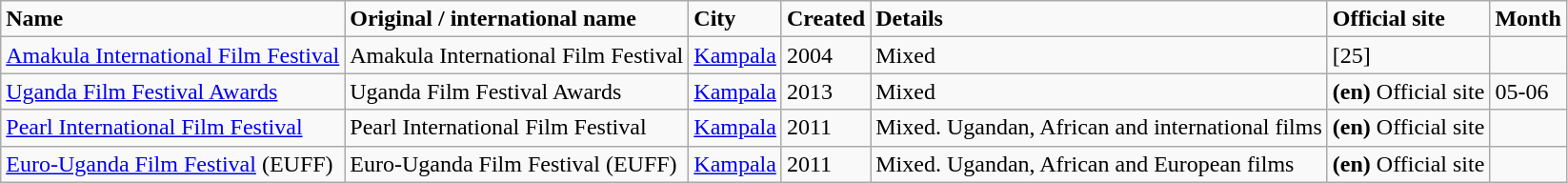<table class="wikitable">
<tr>
<td><strong>Name</strong></td>
<td><strong>Original / international name</strong></td>
<td><strong>City</strong></td>
<td><strong>Created</strong></td>
<td><strong>Details</strong></td>
<td><strong>Official site</strong></td>
<td><strong>Month</strong></td>
</tr>
<tr>
<td><a href='#'>Amakula International Film Festival</a></td>
<td>Amakula International Film Festival</td>
<td><a href='#'>Kampala</a></td>
<td>2004</td>
<td>Mixed</td>
<td>[25]</td>
<td></td>
</tr>
<tr>
<td><a href='#'>Uganda Film Festival Awards</a></td>
<td>Uganda Film Festival Awards</td>
<td><a href='#'>Kampala</a></td>
<td>2013</td>
<td>Mixed</td>
<td><strong>(en)</strong> Official site</td>
<td>05-06</td>
</tr>
<tr>
<td><a href='#'>Pearl International Film Festival</a></td>
<td>Pearl International Film Festival</td>
<td><a href='#'>Kampala</a></td>
<td>2011</td>
<td>Mixed. Ugandan, African and international films</td>
<td><strong>(en)</strong> Official site</td>
<td></td>
</tr>
<tr>
<td><a href='#'>Euro-Uganda Film Festival</a> (EUFF)</td>
<td>Euro-Uganda Film Festival (EUFF)</td>
<td><a href='#'>Kampala</a></td>
<td>2011</td>
<td>Mixed. Ugandan, African and European films</td>
<td><strong>(en)</strong> Official site</td>
<td></td>
</tr>
</table>
